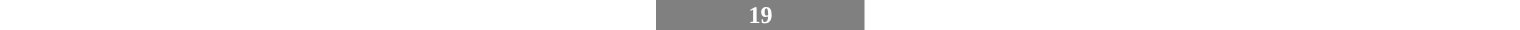<table style="width:90%; text-align:center;">
<tr style="color:white;">
<td style="background:"><strong>50</strong></td>
<td style="background:"><strong>44</strong></td>
<td style="background:"><strong>23</strong></td>
<td style="background:grey; width:12.5%;"><strong>19</strong></td>
<td style="background:"><strong>7</strong></td>
<td style="background:"><strong>6</strong></td>
<td style="background:"><strong>4</strong></td>
<td style="background:"><strong>3</strong></td>
<td style="background:"><strong>2</strong></td>
</tr>
<tr>
<td></td>
<td></td>
<td></td>
<td></td>
<td></td>
<td></td>
<td></td>
<td></td>
<td></td>
</tr>
</table>
